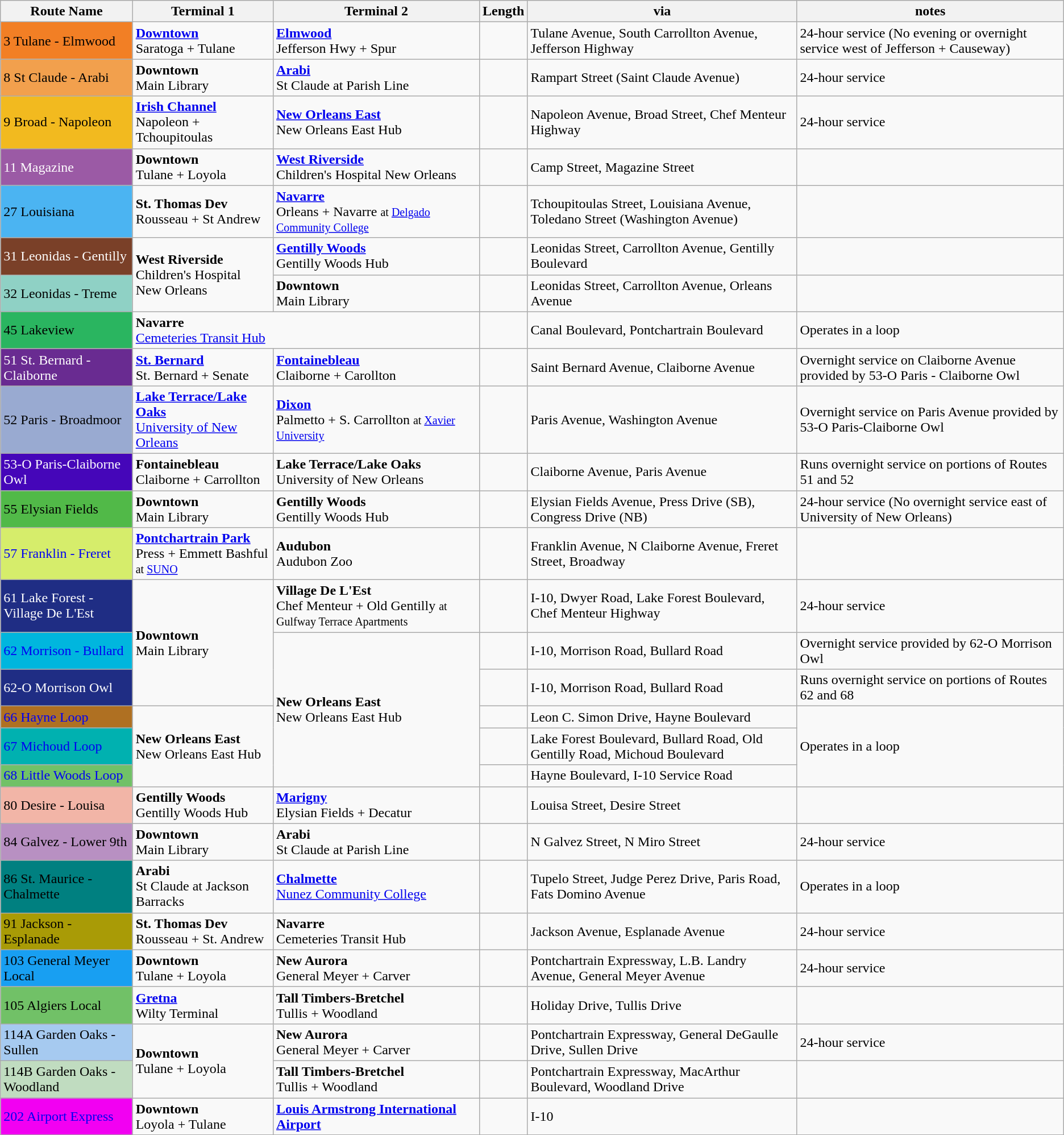<table class="wikitable sortable">
<tr>
<th>Route Name</th>
<th>Terminal 1</th>
<th>Terminal 2</th>
<th>Length</th>
<th>via</th>
<th>notes</th>
</tr>
<tr>
<td style="background:#F27F25; color:black;">3 Tulane - Elmwood</td>
<td><strong><a href='#'>Downtown</a></strong><br>Saratoga + Tulane</td>
<td><strong><a href='#'>Elmwood</a></strong><br>Jefferson Hwy + Spur</td>
<td></td>
<td>Tulane Avenue, South Carrollton Avenue, Jefferson Highway</td>
<td>24-hour service (No evening or overnight service west of Jefferson + Causeway)</td>
</tr>
<tr>
<td style="background:#F2A04D; color:black;">8 St Claude - Arabi</td>
<td><strong>Downtown</strong><br>Main Library</td>
<td><strong><a href='#'>Arabi</a></strong><br>St Claude at Parish Line</td>
<td></td>
<td>Rampart Street (Saint Claude Avenue)</td>
<td>24-hour service</td>
</tr>
<tr>
<td style="background:#F2BA1F; color:black;">9 Broad - Napoleon</td>
<td><strong><a href='#'>Irish Channel</a></strong><br>Napoleon + Tchoupitoulas</td>
<td><strong><a href='#'>New Orleans East</a></strong><br>New Orleans East Hub</td>
<td></td>
<td>Napoleon Avenue, Broad Street, Chef Menteur Highway</td>
<td>24-hour service</td>
</tr>
<tr>
<td style="background:#9B5AA5; color:white;">11 Magazine</td>
<td><strong>Downtown</strong><br> Tulane + Loyola</td>
<td><strong><a href='#'>West Riverside</a></strong><br>Children's Hospital New Orleans</td>
<td></td>
<td>Camp Street, Magazine Street</td>
<td></td>
</tr>
<tr>
<td style="background:#4BB4F2; color:black;">27 Louisiana</td>
<td><strong>St. Thomas Dev</strong><br>Rousseau + St Andrew</td>
<td><strong><a href='#'>Navarre</a></strong><br>Orleans + Navarre <small>at <a href='#'>Delgado Community College</a></small></td>
<td></td>
<td>Tchoupitoulas Street, Louisiana Avenue, Toledano Street (Washington Avenue)</td>
<td></td>
</tr>
<tr>
<td style="background:#7A4028; color:white;">31 Leonidas - Gentilly</td>
<td rowspan="2"><strong>West Riverside</strong><br>Children's Hospital New Orleans</td>
<td><strong><a href='#'>Gentilly Woods</a></strong><br>Gentilly Woods Hub</td>
<td></td>
<td>Leonidas Street, Carrollton Avenue, Gentilly Boulevard</td>
<td></td>
</tr>
<tr>
<td style="background:#8FD1C5; color:black;">32 Leonidas - Treme</td>
<td><strong>Downtown</strong><br>Main Library</td>
<td></td>
<td>Leonidas Street, Carrollton Avenue, Orleans Avenue</td>
<td></td>
</tr>
<tr>
<td style="background:#2AB560; color:black;">45 Lakeview</td>
<td colspan="2"><strong>Navarre</strong><br><a href='#'>Cemeteries Transit Hub</a></td>
<td></td>
<td>Canal Boulevard, Pontchartrain Boulevard</td>
<td>Operates in a loop</td>
</tr>
<tr>
<td style="background:#692B91; color:white;">51 St. Bernard - Claiborne</td>
<td><strong><a href='#'>St. Bernard</a></strong><br> St. Bernard + Senate</td>
<td><strong><a href='#'>Fontainebleau</a></strong><br>Claiborne + Carollton</td>
<td></td>
<td>Saint Bernard Avenue, Claiborne Avenue</td>
<td>Overnight service on Claiborne Avenue provided by 53-O Paris - Claiborne Owl</td>
</tr>
<tr>
<td style="background:#99AAD1; color:black;">52 Paris - Broadmoor</td>
<td><strong><a href='#'>Lake Terrace/Lake Oaks</a></strong><br><a href='#'>University of New Orleans</a></td>
<td><strong><a href='#'>Dixon</a></strong><br>Palmetto + S. Carrollton <small> at <a href='#'>Xavier University</a></small></td>
<td></td>
<td>Paris Avenue, Washington Avenue</td>
<td>Overnight service on Paris Avenue provided by 53-O Paris-Claiborne Owl</td>
</tr>
<tr>
<td style="background:#4506B9; color:white;">53-O Paris-Claiborne Owl</td>
<td><strong>Fontainebleau</strong><br>Claiborne + Carrollton</td>
<td><strong>Lake Terrace/Lake Oaks</strong><br>University of New Orleans</td>
<td></td>
<td>Claiborne Avenue, Paris Avenue</td>
<td>Runs overnight service on portions of Routes 51 and 52</td>
</tr>
<tr>
<td style="background:#51B948; color:black;">55 Elysian Fields</td>
<td><strong>Downtown</strong><br>Main Library</td>
<td><strong>Gentilly Woods</strong><br>Gentilly Woods Hub</td>
<td></td>
<td>Elysian Fields Avenue, Press Drive (SB), Congress Drive (NB)</td>
<td>24-hour service (No overnight service east of University of New Orleans)</td>
</tr>
<tr>
<td style="background:#D6ED6B; color:#0000F2;">57 Franklin - Freret</td>
<td><strong><a href='#'>Pontchartrain Park</a></strong><br>Press + Emmett Bashful <small>at <a href='#'>SUNO</a></small></td>
<td><strong>Audubon</strong><br> Audubon Zoo</td>
<td></td>
<td>Franklin Avenue, N Claiborne Avenue, Freret Street, Broadway</td>
<td></td>
</tr>
<tr>
<td style="background:#1F2D84; color:white;">61 Lake Forest - Village De L'Est</td>
<td rowspan="3"><strong>Downtown</strong><br>Main Library</td>
<td><strong>Village De L'Est</strong><br>Chef Menteur + Old Gentilly <small>at Gulfway Terrace Apartments</small></td>
<td></td>
<td>I-10, Dwyer Road, Lake Forest Boulevard, Chef Menteur Highway</td>
<td>24-hour service</td>
</tr>
<tr>
<td style="background:#00B6DE; color:#0000F2;">62 Morrison - Bullard</td>
<td rowspan="5"><strong>New Orleans East</strong><br>New Orleans East Hub</td>
<td></td>
<td>I-10, Morrison Road, Bullard Road</td>
<td>Overnight service provided by 62-O Morrison Owl</td>
</tr>
<tr>
<td style="background:#1F2D84; color:white;">62-O Morrison Owl</td>
<td></td>
<td>I-10, Morrison Road, Bullard Road</td>
<td>Runs overnight service on portions of Routes 62 and 68</td>
</tr>
<tr>
<td style="background:#AF7022; color:#0000F2;">66 Hayne Loop</td>
<td rowspan="3"><strong>New Orleans East</strong><br>New Orleans East Hub</td>
<td></td>
<td>Leon C. Simon Drive, Hayne Boulevard</td>
<td rowspan="3">Operates in a loop</td>
</tr>
<tr>
<td style="background:#00B1B0; color:#0000F2;">67 Michoud Loop</td>
<td></td>
<td>Lake Forest Boulevard, Bullard Road, Old Gentilly Road, Michoud Boulevard</td>
</tr>
<tr>
<td style="background:#71C167; color:#0000F2;">68 Little Woods Loop</td>
<td></td>
<td>Hayne Boulevard, I-10 Service Road</td>
</tr>
<tr>
<td style="background:#F2B5A7; color:black;">80 Desire - Louisa</td>
<td><strong>Gentilly Woods</strong><br>Gentilly Woods Hub</td>
<td><strong><a href='#'>Marigny</a></strong><br>Elysian Fields + Decatur</td>
<td></td>
<td>Louisa Street, Desire Street</td>
<td></td>
</tr>
<tr>
<td style="background:#B890C2; color:black;">84 Galvez - Lower 9th</td>
<td><strong>Downtown</strong><br>Main Library</td>
<td><strong>Arabi</strong><br>St Claude at Parish Line</td>
<td></td>
<td>N Galvez Street, N Miro Street</td>
<td>24-hour service</td>
</tr>
<tr>
<td style="background:#008080; color:black;">86 St. Maurice - Chalmette</td>
<td><strong>Arabi</strong><br>St Claude at Jackson Barracks</td>
<td><strong><a href='#'>Chalmette</a></strong><br><a href='#'>Nunez Community College</a></td>
<td></td>
<td>Tupelo Street, Judge Perez Drive, Paris Road, Fats Domino Avenue</td>
<td>Operates in a loop</td>
</tr>
<tr>
<td style="background:#A99B06; color:black;">91 Jackson - Esplanade</td>
<td><strong>St. Thomas Dev</strong><br>Rousseau + St. Andrew</td>
<td><strong>Navarre</strong><br>Cemeteries Transit Hub</td>
<td></td>
<td>Jackson Avenue, Esplanade Avenue</td>
<td>24-hour service</td>
</tr>
<tr>
<td style="background:#189FF2; color:black;">103 General Meyer Local</td>
<td><strong>Downtown</strong><br>Tulane + Loyola</td>
<td><strong>New Aurora</strong><br>General Meyer + Carver</td>
<td></td>
<td>Pontchartrain Expressway, L.B. Landry Avenue, General Meyer Avenue</td>
<td>24-hour service</td>
</tr>
<tr>
<td style="background:#71C167; color:black;">105 Algiers Local</td>
<td><strong><a href='#'>Gretna</a></strong><br>Wilty Terminal</td>
<td><strong>Tall Timbers-Bretchel</strong><br>Tullis + Woodland</td>
<td></td>
<td>Holiday Drive, Tullis Drive</td>
<td></td>
</tr>
<tr>
<td style="background:#A6CAF0; color:black;">114A Garden Oaks - Sullen</td>
<td rowspan="2"><strong>Downtown</strong><br>Tulane + Loyola</td>
<td><strong>New Aurora</strong><br>General Meyer + Carver</td>
<td></td>
<td>Pontchartrain Expressway, General DeGaulle Drive, Sullen Drive</td>
<td>24-hour service</td>
</tr>
<tr>
<td style="background:#C0DCC0; color:black;">114B Garden Oaks - Woodland</td>
<td><strong>Tall Timbers-Bretchel</strong><br>Tullis + Woodland</td>
<td></td>
<td>Pontchartrain Expressway, MacArthur Boulevard, Woodland Drive</td>
<td></td>
</tr>
<tr>
<td style="background:#F200F2; color:#0000F2;">202 Airport Express</td>
<td><strong>Downtown</strong><br>Loyola + Tulane</td>
<td><strong><a href='#'>Louis Armstrong International Airport</a></strong></td>
<td></td>
<td>I-10</td>
<td></td>
</tr>
<tr>
</tr>
</table>
